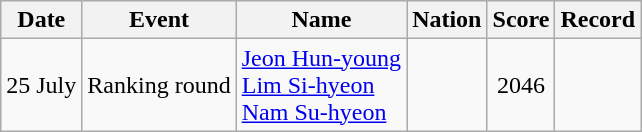<table class="wikitable sortable" style="text-align:center" style=text-align:center>
<tr>
<th>Date</th>
<th>Event</th>
<th>Name</th>
<th>Nation</th>
<th>Score</th>
<th>Record</th>
</tr>
<tr>
<td>25 July</td>
<td>Ranking round</td>
<td align=left><a href='#'>Jeon Hun-young</a><br><a href='#'>Lim Si-hyeon</a><br><a href='#'>Nam Su-hyeon</a></td>
<td align=left></td>
<td>2046</td>
<td></td>
</tr>
</table>
